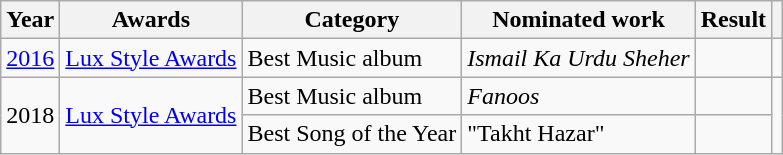<table class="wikitable sortable">
<tr>
<th>Year</th>
<th>Awards</th>
<th>Category</th>
<th>Nominated work</th>
<th>Result</th>
<th scope="col" class="unsortable"></th>
</tr>
<tr>
<td><a href='#'>2016</a></td>
<td><a href='#'>Lux Style Awards</a></td>
<td>Best Music album</td>
<td><em>Ismail Ka Urdu Sheher</em></td>
<td></td>
<td></td>
</tr>
<tr>
<td rowspan="2">2018</td>
<td rowspan="2"><a href='#'>Lux Style Awards</a></td>
<td>Best Music album</td>
<td><em>Fanoos</em></td>
<td></td>
<td rowspan="2"></td>
</tr>
<tr>
<td>Best Song of the Year</td>
<td>"Takht Hazar"</td>
<td></td>
</tr>
</table>
